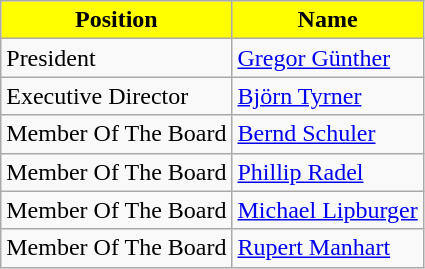<table class="wikitable">
<tr>
<th style="color:#000000; background:#FFFF00">Position</th>
<th style="color:#000000; background:#FFFF00">Name</th>
</tr>
<tr>
<td>President</td>
<td> <a href='#'>Gregor Günther</a></td>
</tr>
<tr>
<td>Executive Director</td>
<td> <a href='#'>Björn Tyrner</a></td>
</tr>
<tr>
<td>Member Of The Board</td>
<td> <a href='#'>Bernd Schuler</a></td>
</tr>
<tr>
<td>Member Of The Board</td>
<td> <a href='#'>Phillip Radel</a></td>
</tr>
<tr>
<td>Member Of The Board</td>
<td> <a href='#'>Michael Lipburger</a></td>
</tr>
<tr>
<td>Member Of The Board</td>
<td> <a href='#'>Rupert Manhart</a></td>
</tr>
</table>
